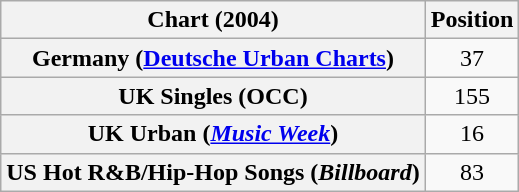<table class="wikitable sortable plainrowheaders" style="text-align:center">
<tr>
<th>Chart (2004)</th>
<th>Position</th>
</tr>
<tr>
<th scope="row">Germany (<a href='#'>Deutsche Urban Charts</a>)</th>
<td align="center">37</td>
</tr>
<tr>
<th scope="row">UK Singles (OCC)</th>
<td align="center">155</td>
</tr>
<tr>
<th scope="row">UK Urban (<em><a href='#'>Music Week</a></em>)</th>
<td align="center">16</td>
</tr>
<tr>
<th scope="row">US Hot R&B/Hip-Hop Songs (<em>Billboard</em>)</th>
<td align="center">83</td>
</tr>
</table>
